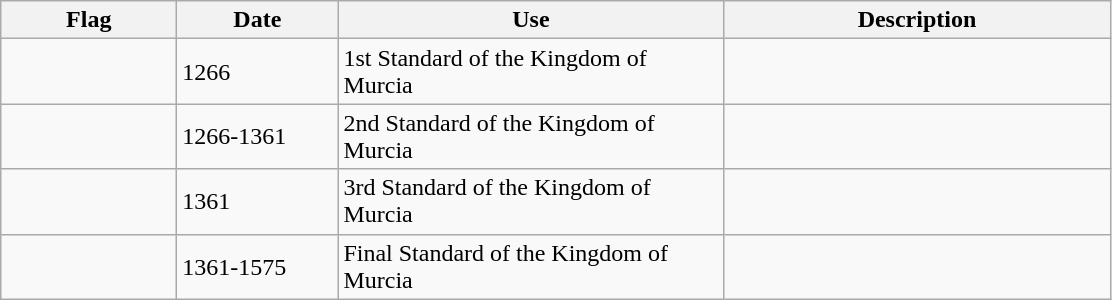<table class="wikitable">
<tr>
<th width="110">Flag</th>
<th width="100">Date</th>
<th width="250">Use</th>
<th width="250">Description</th>
</tr>
<tr>
<td></td>
<td>1266</td>
<td>1st Standard of the Kingdom of Murcia</td>
<td></td>
</tr>
<tr>
<td></td>
<td>1266-1361</td>
<td>2nd Standard of the Kingdom of Murcia</td>
<td></td>
</tr>
<tr>
<td></td>
<td>1361</td>
<td>3rd Standard of the Kingdom of Murcia</td>
<td></td>
</tr>
<tr>
<td></td>
<td>1361-1575</td>
<td>Final Standard of the Kingdom of Murcia</td>
<td></td>
</tr>
</table>
